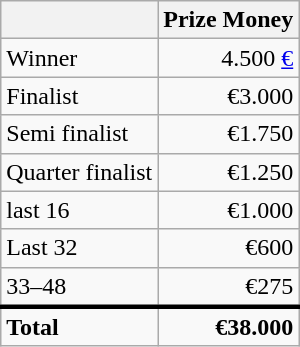<table class="wikitable sortable">
<tr>
<th></th>
<th>Prize Money</th>
</tr>
<tr>
<td>Winner</td>
<td style="text-align:right">4.500 <a href='#'>€</a></td>
</tr>
<tr>
<td>Finalist</td>
<td style="text-align:right">€3.000</td>
</tr>
<tr>
<td>Semi finalist</td>
<td style="text-align:right">€1.750</td>
</tr>
<tr>
<td>Quarter finalist</td>
<td style="text-align:right">€1.250</td>
</tr>
<tr>
<td>last 16</td>
<td style="text-align:right">€1.000</td>
</tr>
<tr>
<td>Last 32</td>
<td style="text-align:right">€600</td>
</tr>
<tr>
<td>33–48</td>
<td style="text-align:right">€275</td>
</tr>
<tr>
<td style="border-top:medium solid"><strong>Total</strong></td>
<td style="border-top:medium solid; text-align:right"><strong>€38.000 </strong></td>
</tr>
</table>
